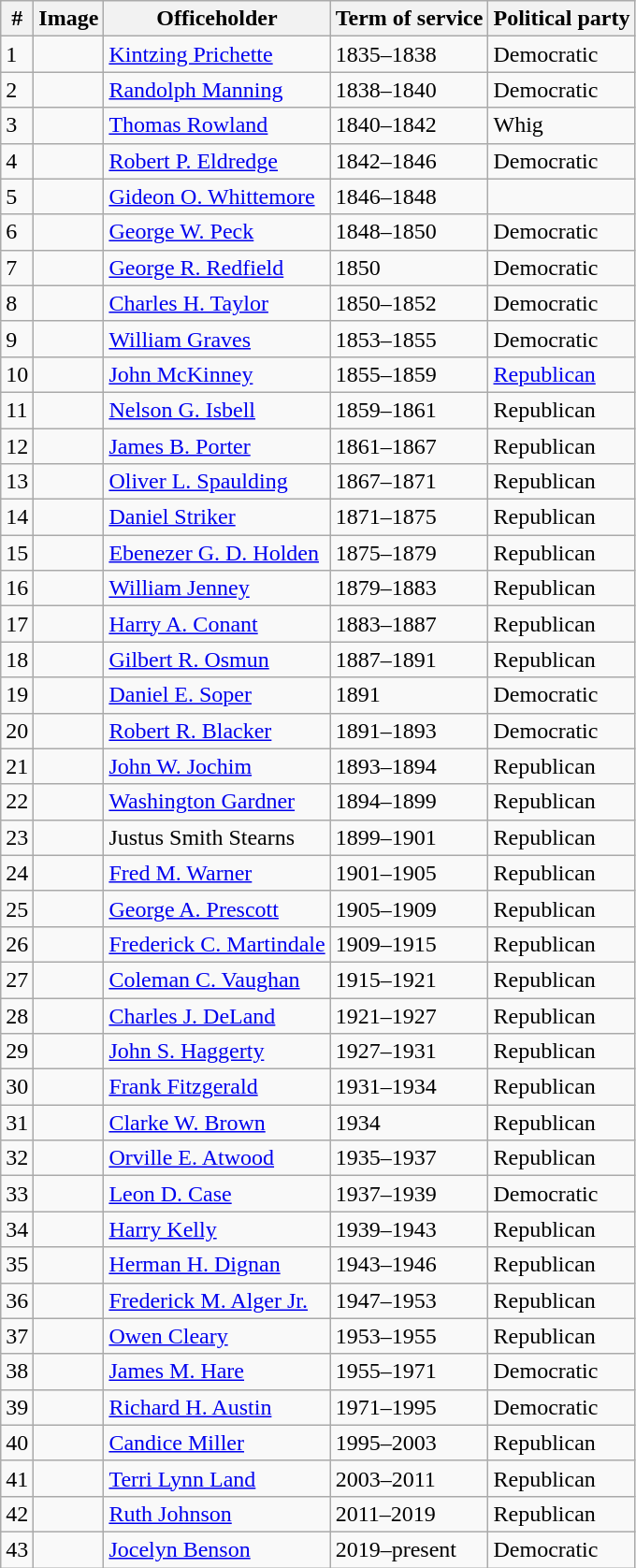<table class="wikitable">
<tr>
<th>#</th>
<th>Image</th>
<th>Officeholder</th>
<th>Term of service</th>
<th>Political party</th>
</tr>
<tr>
<td>1</td>
<td></td>
<td><a href='#'>Kintzing Prichette</a></td>
<td>1835–1838</td>
<td>Democratic</td>
</tr>
<tr>
<td>2</td>
<td></td>
<td><a href='#'>Randolph Manning</a></td>
<td>1838–1840</td>
<td>Democratic</td>
</tr>
<tr>
<td>3</td>
<td></td>
<td><a href='#'>Thomas Rowland</a></td>
<td>1840–1842</td>
<td>Whig</td>
</tr>
<tr>
<td>4</td>
<td></td>
<td><a href='#'>Robert P. Eldredge</a></td>
<td>1842–1846</td>
<td>Democratic</td>
</tr>
<tr>
<td>5</td>
<td></td>
<td><a href='#'>Gideon O. Whittemore</a></td>
<td>1846–1848</td>
<td></td>
</tr>
<tr>
<td>6</td>
<td></td>
<td><a href='#'>George W. Peck</a></td>
<td>1848–1850</td>
<td>Democratic</td>
</tr>
<tr>
<td>7</td>
<td></td>
<td><a href='#'>George R. Redfield</a></td>
<td>1850</td>
<td>Democratic</td>
</tr>
<tr>
<td>8</td>
<td></td>
<td><a href='#'>Charles H. Taylor</a></td>
<td>1850–1852</td>
<td>Democratic</td>
</tr>
<tr>
<td>9</td>
<td></td>
<td><a href='#'>William Graves</a></td>
<td>1853–1855</td>
<td>Democratic</td>
</tr>
<tr>
<td>10</td>
<td></td>
<td><a href='#'>John McKinney</a></td>
<td>1855–1859</td>
<td><a href='#'>Republican</a></td>
</tr>
<tr>
<td>11</td>
<td></td>
<td><a href='#'>Nelson G. Isbell</a></td>
<td>1859–1861</td>
<td>Republican</td>
</tr>
<tr>
<td>12</td>
<td></td>
<td><a href='#'>James B. Porter</a></td>
<td>1861–1867</td>
<td>Republican</td>
</tr>
<tr>
<td>13</td>
<td></td>
<td><a href='#'>Oliver L. Spaulding</a></td>
<td>1867–1871</td>
<td>Republican</td>
</tr>
<tr>
<td>14</td>
<td></td>
<td><a href='#'>Daniel Striker</a></td>
<td>1871–1875</td>
<td>Republican</td>
</tr>
<tr>
<td>15</td>
<td></td>
<td><a href='#'>Ebenezer G. D. Holden</a></td>
<td>1875–1879</td>
<td>Republican</td>
</tr>
<tr>
<td>16</td>
<td></td>
<td><a href='#'>William Jenney</a></td>
<td>1879–1883</td>
<td>Republican</td>
</tr>
<tr>
<td>17</td>
<td></td>
<td><a href='#'>Harry A. Conant</a></td>
<td>1883–1887</td>
<td>Republican</td>
</tr>
<tr>
<td>18</td>
<td></td>
<td><a href='#'>Gilbert R. Osmun</a></td>
<td>1887–1891</td>
<td>Republican</td>
</tr>
<tr>
<td>19</td>
<td></td>
<td><a href='#'>Daniel E. Soper</a></td>
<td>1891</td>
<td>Democratic</td>
</tr>
<tr>
<td>20</td>
<td></td>
<td><a href='#'>Robert R. Blacker</a></td>
<td>1891–1893</td>
<td>Democratic</td>
</tr>
<tr>
<td>21</td>
<td></td>
<td><a href='#'>John W. Jochim</a></td>
<td>1893–1894</td>
<td>Republican</td>
</tr>
<tr>
<td>22</td>
<td></td>
<td><a href='#'>Washington Gardner</a></td>
<td>1894–1899</td>
<td>Republican</td>
</tr>
<tr>
<td>23</td>
<td></td>
<td>Justus Smith Stearns</td>
<td>1899–1901</td>
<td>Republican</td>
</tr>
<tr>
<td>24</td>
<td></td>
<td><a href='#'>Fred M. Warner</a></td>
<td>1901–1905</td>
<td>Republican</td>
</tr>
<tr>
<td>25</td>
<td></td>
<td><a href='#'>George A. Prescott</a></td>
<td>1905–1909</td>
<td>Republican</td>
</tr>
<tr>
<td>26</td>
<td></td>
<td><a href='#'>Frederick C. Martindale</a></td>
<td>1909–1915</td>
<td>Republican</td>
</tr>
<tr>
<td>27</td>
<td></td>
<td><a href='#'>Coleman C. Vaughan</a></td>
<td>1915–1921</td>
<td>Republican</td>
</tr>
<tr>
<td>28</td>
<td></td>
<td><a href='#'>Charles J. DeLand</a></td>
<td>1921–1927</td>
<td>Republican</td>
</tr>
<tr>
<td>29</td>
<td></td>
<td><a href='#'>John S. Haggerty</a></td>
<td>1927–1931</td>
<td>Republican</td>
</tr>
<tr>
<td>30</td>
<td></td>
<td><a href='#'>Frank Fitzgerald</a></td>
<td>1931–1934</td>
<td>Republican</td>
</tr>
<tr>
<td>31</td>
<td></td>
<td><a href='#'>Clarke W. Brown</a></td>
<td>1934</td>
<td>Republican</td>
</tr>
<tr>
<td>32</td>
<td></td>
<td><a href='#'>Orville E. Atwood</a></td>
<td>1935–1937</td>
<td>Republican</td>
</tr>
<tr>
<td>33</td>
<td></td>
<td><a href='#'>Leon D. Case</a></td>
<td>1937–1939</td>
<td>Democratic</td>
</tr>
<tr>
<td>34</td>
<td></td>
<td><a href='#'>Harry Kelly</a></td>
<td>1939–1943</td>
<td>Republican</td>
</tr>
<tr>
<td>35</td>
<td></td>
<td><a href='#'>Herman H. Dignan</a></td>
<td>1943–1946</td>
<td>Republican</td>
</tr>
<tr>
<td>36</td>
<td></td>
<td><a href='#'>Frederick M. Alger Jr.</a></td>
<td>1947–1953</td>
<td>Republican</td>
</tr>
<tr>
<td>37</td>
<td></td>
<td><a href='#'>Owen Cleary</a></td>
<td>1953–1955</td>
<td>Republican</td>
</tr>
<tr>
<td>38</td>
<td></td>
<td><a href='#'>James M. Hare</a></td>
<td>1955–1971</td>
<td>Democratic</td>
</tr>
<tr>
<td>39</td>
<td></td>
<td><a href='#'>Richard H. Austin</a></td>
<td>1971–1995</td>
<td>Democratic</td>
</tr>
<tr>
<td>40</td>
<td></td>
<td><a href='#'>Candice Miller</a></td>
<td>1995–2003</td>
<td>Republican</td>
</tr>
<tr>
<td>41</td>
<td></td>
<td><a href='#'>Terri Lynn Land</a></td>
<td>2003–2011</td>
<td>Republican</td>
</tr>
<tr>
<td>42</td>
<td></td>
<td><a href='#'>Ruth Johnson</a></td>
<td>2011–2019</td>
<td>Republican</td>
</tr>
<tr>
<td>43</td>
<td></td>
<td><a href='#'>Jocelyn Benson</a></td>
<td>2019–present</td>
<td>Democratic</td>
</tr>
</table>
